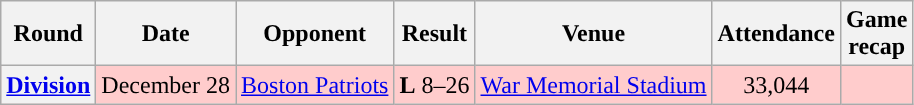<table class="wikitable" style="text-align:center">
<tr>
<th>Round</th>
<th>Date</th>
<th>Opponent</th>
<th>Result</th>
<th>Venue</th>
<th>Attendance</th>
<th>Game<br>recap</th>
</tr>
<tr style="background:#fcc">
<th><a href='#'>Division</a></th>
<td>December 28</td>
<td><a href='#'>Boston Patriots</a></td>
<td><strong>L</strong> 8–26</td>
<td><a href='#'>War Memorial Stadium</a></td>
<td>33,044</td>
<td></td>
</tr>
</table>
